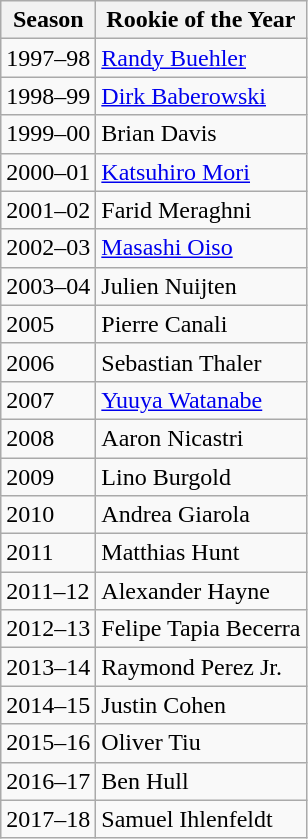<table class="wikitable">
<tr>
<th>Season</th>
<th>Rookie of the Year</th>
</tr>
<tr>
<td>1997–98</td>
<td> <a href='#'>Randy Buehler</a></td>
</tr>
<tr Rookie of the Year>
<td>1998–99</td>
<td> <a href='#'>Dirk Baberowski</a></td>
</tr>
<tr>
<td>1999–00</td>
<td> Brian Davis</td>
</tr>
<tr>
<td>2000–01</td>
<td> <a href='#'>Katsuhiro Mori</a></td>
</tr>
<tr>
<td>2001–02</td>
<td> Farid Meraghni</td>
</tr>
<tr>
<td>2002–03</td>
<td> <a href='#'>Masashi Oiso</a></td>
</tr>
<tr>
<td>2003–04</td>
<td> Julien Nuijten</td>
</tr>
<tr>
<td>2005</td>
<td> Pierre Canali</td>
</tr>
<tr>
<td>2006</td>
<td> Sebastian Thaler</td>
</tr>
<tr>
<td>2007</td>
<td> <a href='#'>Yuuya Watanabe</a></td>
</tr>
<tr>
<td>2008</td>
<td> Aaron Nicastri</td>
</tr>
<tr>
<td>2009</td>
<td> Lino Burgold</td>
</tr>
<tr>
<td>2010</td>
<td> Andrea Giarola</td>
</tr>
<tr>
<td>2011</td>
<td> Matthias Hunt</td>
</tr>
<tr>
<td>2011–12</td>
<td> Alexander Hayne</td>
</tr>
<tr>
<td>2012–13</td>
<td> Felipe Tapia Becerra</td>
</tr>
<tr>
<td>2013–14</td>
<td> Raymond Perez Jr.</td>
</tr>
<tr>
<td>2014–15</td>
<td> Justin Cohen</td>
</tr>
<tr>
<td>2015–16</td>
<td> Oliver Tiu</td>
</tr>
<tr>
<td>2016–17</td>
<td> Ben Hull</td>
</tr>
<tr>
<td>2017–18</td>
<td> Samuel Ihlenfeldt</td>
</tr>
</table>
